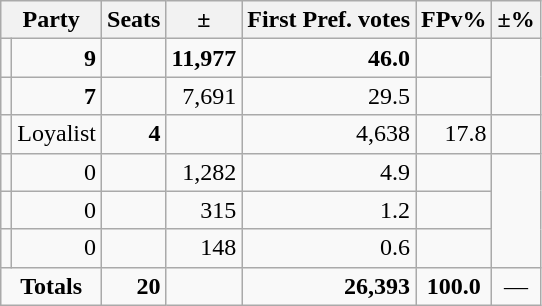<table class=wikitable>
<tr>
<th colspan=2 align=center>Party</th>
<th valign=top>Seats</th>
<th valign=top>±</th>
<th valign=top>First Pref. votes</th>
<th valign=top>FPv%</th>
<th valign=top>±%</th>
</tr>
<tr>
<td></td>
<td align=right><strong>9</strong></td>
<td align=right></td>
<td align=right><strong>11,977</strong></td>
<td align=right><strong>46.0</strong></td>
<td align=right></td>
</tr>
<tr>
<td></td>
<td align=right><strong>7</strong></td>
<td align=right></td>
<td align=right>7,691</td>
<td align=right>29.5</td>
<td align=right></td>
</tr>
<tr>
<td></td>
<td>Loyalist</td>
<td align=right><strong>4</strong></td>
<td align=right></td>
<td align=right>4,638</td>
<td align=right>17.8</td>
<td align=right></td>
</tr>
<tr>
<td></td>
<td align=right>0</td>
<td align=right></td>
<td align=right>1,282</td>
<td align=right>4.9</td>
<td align=right></td>
</tr>
<tr>
<td></td>
<td align=right>0</td>
<td align=right></td>
<td align=right>315</td>
<td align=right>1.2</td>
<td align=right></td>
</tr>
<tr>
<td></td>
<td align=right>0</td>
<td align=right></td>
<td align=right>148</td>
<td align=right>0.6</td>
<td align=right></td>
</tr>
<tr>
<td colspan=2 align=center><strong>Totals</strong></td>
<td align=right><strong>20</strong></td>
<td align=center></td>
<td align=right><strong>26,393</strong></td>
<td align=center><strong>100.0</strong></td>
<td align=center>—</td>
</tr>
</table>
